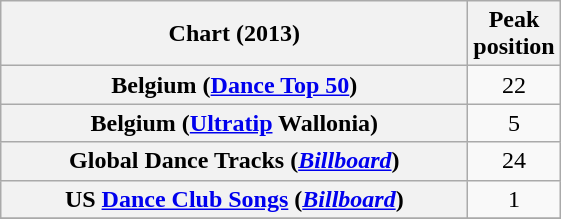<table class="wikitable plainrowheaders" style="text-align:center;">
<tr>
<th scope="col" style="width:19em;">Chart (2013)</th>
<th scope="col">Peak<br>position</th>
</tr>
<tr>
<th scope="row">Belgium (<a href='#'>Dance Top 50</a>)</th>
<td style="text-align:center;">22</td>
</tr>
<tr>
<th scope="row">Belgium (<a href='#'>Ultratip</a> Wallonia)</th>
<td style="text-align:center;">5</td>
</tr>
<tr>
<th scope="row">Global Dance Tracks (<em><a href='#'>Billboard</a></em>)</th>
<td align="center">24</td>
</tr>
<tr>
<th scope="row">US <a href='#'>Dance Club Songs</a> (<em><a href='#'>Billboard</a></em>)</th>
<td style="text-align:center;">1</td>
</tr>
<tr>
</tr>
</table>
